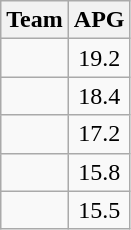<table class=wikitable>
<tr>
<th>Team</th>
<th>APG</th>
</tr>
<tr>
<td></td>
<td align=center>19.2</td>
</tr>
<tr>
<td></td>
<td align=center>18.4</td>
</tr>
<tr>
<td></td>
<td align=center>17.2</td>
</tr>
<tr>
<td></td>
<td align=center>15.8</td>
</tr>
<tr>
<td></td>
<td align=center>15.5</td>
</tr>
</table>
